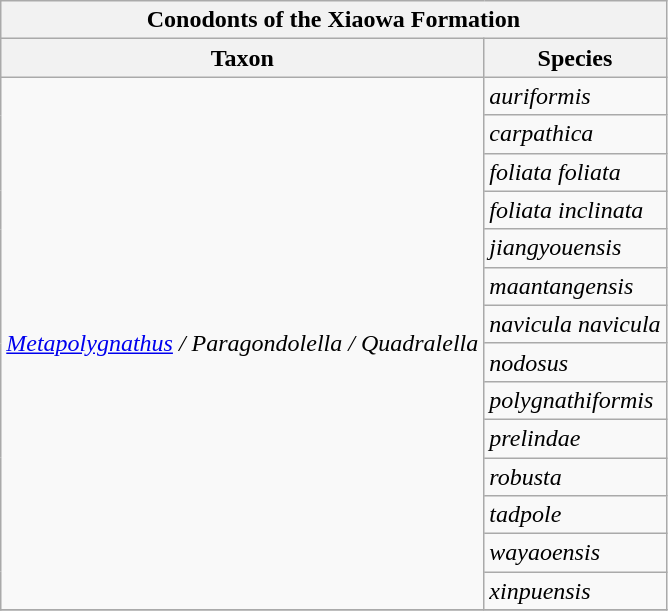<table class="wikitable" align="center">
<tr>
<th colspan="3" align="center"><strong>Conodonts of the Xiaowa Formation</strong></th>
</tr>
<tr>
<th>Taxon</th>
<th>Species</th>
</tr>
<tr>
<td rowspan="14"><em><a href='#'>Metapolygnathus</a> / Paragondolella / Quadralella</em></td>
<td><em>auriformis</em></td>
</tr>
<tr>
<td><em>carpathica</em></td>
</tr>
<tr>
<td><em>foliata foliata</em></td>
</tr>
<tr>
<td><em>foliata inclinata</em></td>
</tr>
<tr>
<td><em>jiangyouensis</em></td>
</tr>
<tr>
<td><em>maantangensis</em></td>
</tr>
<tr>
<td><em>navicula navicula</em></td>
</tr>
<tr>
<td><em>nodosus</em></td>
</tr>
<tr>
<td><em>polygnathiformis</em></td>
</tr>
<tr>
<td><em>prelindae</em></td>
</tr>
<tr>
<td><em>robusta</em></td>
</tr>
<tr>
<td><em>tadpole</em></td>
</tr>
<tr>
<td><em>wayaoensis</em></td>
</tr>
<tr>
<td><em>xinpuensis</em></td>
</tr>
<tr>
</tr>
</table>
